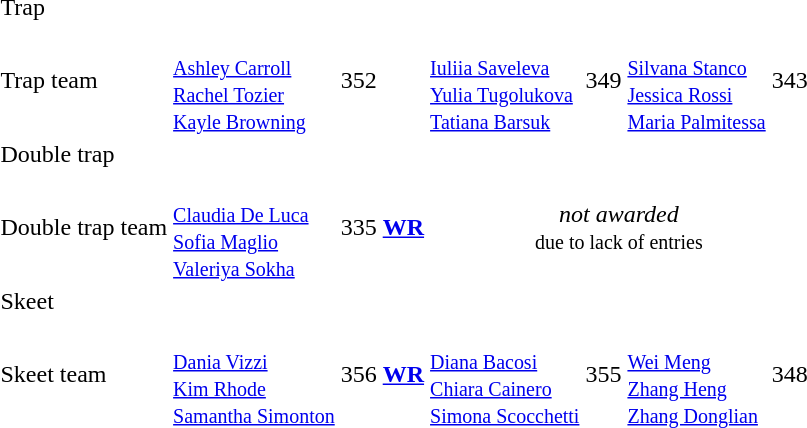<table>
<tr>
<td>Trap</td>
<td colspan=2></td>
<td colspan=2></td>
<td colspan=2></td>
</tr>
<tr>
<td>Trap team</td>
<td><br><small><a href='#'>Ashley Carroll</a><br><a href='#'>Rachel Tozier</a><br><a href='#'>Kayle Browning</a></small></td>
<td>352</td>
<td><br><small><a href='#'>Iuliia Saveleva</a><br><a href='#'>Yulia Tugolukova</a><br><a href='#'>Tatiana Barsuk</a></small></td>
<td>349</td>
<td><br><small><a href='#'>Silvana Stanco</a><br><a href='#'>Jessica Rossi</a><br><a href='#'>Maria Palmitessa</a></small></td>
<td>343</td>
</tr>
<tr>
<td>Double trap</td>
<td colspan=2></td>
<td colspan=2></td>
<td colspan=2></td>
</tr>
<tr>
<td>Double trap team</td>
<td><br><small><a href='#'>Claudia De Luca</a><br><a href='#'>Sofia Maglio</a><br><a href='#'>Valeriya Sokha</a></small></td>
<td>335 <strong><a href='#'>WR</a></strong></td>
<td colspan="4" style="text-align: center;"><em>not awarded</em><br><small>due to lack of entries</small></td>
</tr>
<tr>
<td>Skeet</td>
<td colspan=2></td>
<td colspan=2></td>
<td colspan=2></td>
</tr>
<tr>
<td>Skeet team</td>
<td><br><small><a href='#'>Dania Vizzi</a><br><a href='#'>Kim Rhode</a><br><a href='#'>Samantha Simonton</a></small></td>
<td>356 <strong><a href='#'>WR</a></strong></td>
<td><br><small><a href='#'>Diana Bacosi</a><br><a href='#'>Chiara Cainero</a><br><a href='#'>Simona Scocchetti</a></small></td>
<td>355</td>
<td><br><small><a href='#'>Wei Meng</a><br><a href='#'>Zhang Heng</a><br><a href='#'>Zhang Donglian</a></small></td>
<td>348</td>
</tr>
</table>
